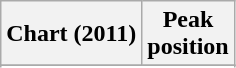<table class="wikitable plainrowheaders">
<tr>
<th scope="col">Chart (2011)</th>
<th scope="col">Peak<br>position</th>
</tr>
<tr>
</tr>
<tr>
</tr>
</table>
